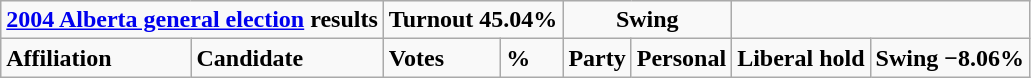<table class="wikitable">
<tr>
<td colspan="3" align=center><strong><a href='#'>2004 Alberta general election</a> results</strong></td>
<td colspan="2"><strong>Turnout 45.04%</strong></td>
<td colspan="2" align=center><strong>Swing</strong></td>
</tr>
<tr>
<td colspan="2"><strong>Affiliation</strong></td>
<td><strong>Candidate</strong></td>
<td><strong>Votes</strong></td>
<td><strong>%</strong></td>
<td><strong>Party</strong></td>
<td><strong>Personal</strong><br>







</td>
<td colspan=4><strong>Liberal hold</strong></td>
<td colspan=2><strong>Swing −8.06%</strong></td>
</tr>
</table>
